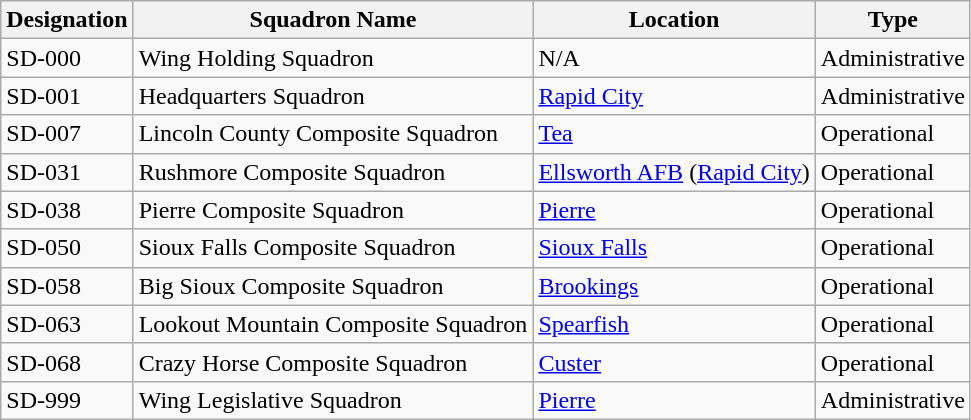<table class="wikitable">
<tr>
<th>Designation</th>
<th>Squadron Name</th>
<th>Location</th>
<th>Type</th>
</tr>
<tr>
<td>SD-000</td>
<td>Wing Holding Squadron</td>
<td>N/A</td>
<td>Administrative</td>
</tr>
<tr>
<td>SD-001</td>
<td>Headquarters Squadron</td>
<td><a href='#'>Rapid City</a></td>
<td>Administrative</td>
</tr>
<tr>
<td>SD-007</td>
<td>Lincoln County Composite Squadron</td>
<td><a href='#'>Tea</a></td>
<td>Operational</td>
</tr>
<tr>
<td>SD-031</td>
<td>Rushmore Composite Squadron</td>
<td><a href='#'>Ellsworth AFB</a> (<a href='#'>Rapid City</a>)</td>
<td>Operational</td>
</tr>
<tr>
<td>SD-038</td>
<td>Pierre Composite Squadron</td>
<td><a href='#'>Pierre</a></td>
<td>Operational</td>
</tr>
<tr>
<td>SD-050</td>
<td>Sioux Falls Composite Squadron</td>
<td><a href='#'>Sioux Falls</a></td>
<td>Operational</td>
</tr>
<tr>
<td>SD-058</td>
<td>Big Sioux Composite Squadron</td>
<td><a href='#'>Brookings</a></td>
<td>Operational</td>
</tr>
<tr>
<td>SD-063</td>
<td>Lookout Mountain Composite Squadron</td>
<td><a href='#'>Spearfish</a></td>
<td>Operational</td>
</tr>
<tr>
<td>SD-068</td>
<td>Crazy Horse Composite Squadron</td>
<td><a href='#'>Custer</a></td>
<td>Operational</td>
</tr>
<tr>
<td>SD-999</td>
<td>Wing Legislative Squadron</td>
<td><a href='#'>Pierre</a></td>
<td>Administrative</td>
</tr>
</table>
